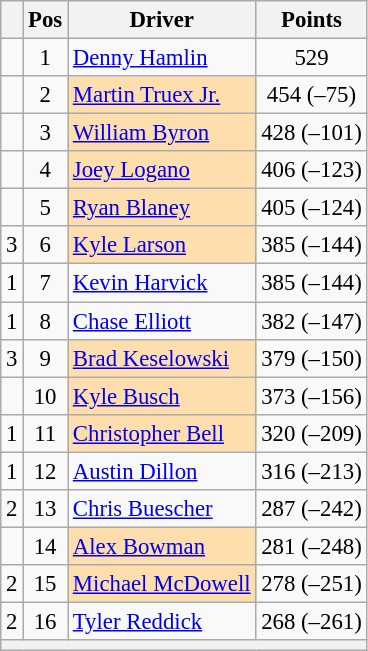<table class="wikitable" style="font-size: 95%">
<tr>
<th></th>
<th>Pos</th>
<th>Driver</th>
<th>Points</th>
</tr>
<tr>
<td align="left"></td>
<td style="text-align:center;">1</td>
<td><a href='#'>Denny Hamlin</a></td>
<td style="text-align:center;">529</td>
</tr>
<tr>
<td align="left"></td>
<td style="text-align:center;">2</td>
<td style="background:#FFDEAD;"><a href='#'>Martin Truex Jr.</a></td>
<td style="text-align:center;">454 (–75)</td>
</tr>
<tr>
<td align="left"></td>
<td style="text-align:center;">3</td>
<td style="background:#FFDEAD;"><a href='#'>William Byron</a></td>
<td style="text-align:center;">428 (–101)</td>
</tr>
<tr>
<td align="left"></td>
<td style="text-align:center;">4</td>
<td style="background:#FFDEAD;"><a href='#'>Joey Logano</a></td>
<td style="text-align:center;">406 (–123)</td>
</tr>
<tr>
<td align="left"></td>
<td style="text-align:center;">5</td>
<td style="background:#FFDEAD;"><a href='#'>Ryan Blaney</a></td>
<td style="text-align:center;">405 (–124)</td>
</tr>
<tr>
<td align="left"> 3</td>
<td style="text-align:center;">6</td>
<td style="background:#FFDEAD;"><a href='#'>Kyle Larson</a></td>
<td style="text-align:center;">385 (–144)</td>
</tr>
<tr>
<td align="left"> 1</td>
<td style="text-align:center;">7</td>
<td><a href='#'>Kevin Harvick</a></td>
<td style="text-align:center;">385 (–144)</td>
</tr>
<tr>
<td align="left"> 1</td>
<td style="text-align:center;">8</td>
<td><a href='#'>Chase Elliott</a></td>
<td style="text-align:center;">382 (–147)</td>
</tr>
<tr>
<td align="left"> 3</td>
<td style="text-align:center;">9</td>
<td style="background:#FFDEAD;"><a href='#'>Brad Keselowski</a></td>
<td style="text-align:center;">379 (–150)</td>
</tr>
<tr>
<td align="left"></td>
<td style="text-align:center;">10</td>
<td style="background:#FFDEAD;"><a href='#'>Kyle Busch</a></td>
<td style="text-align:center;">373 (–156)</td>
</tr>
<tr>
<td align="left"> 1</td>
<td style="text-align:center;">11</td>
<td style="background:#FFDEAD;"><a href='#'>Christopher Bell</a></td>
<td style="text-align:center;">320 (–209)</td>
</tr>
<tr>
<td align="left"> 1</td>
<td style="text-align:center;">12</td>
<td><a href='#'>Austin Dillon</a></td>
<td style="text-align:center;">316 (–213)</td>
</tr>
<tr>
<td align="left"> 2</td>
<td style="text-align:center;">13</td>
<td><a href='#'>Chris Buescher</a></td>
<td style="text-align:center;">287 (–242)</td>
</tr>
<tr>
<td align="left"></td>
<td style="text-align:center;">14</td>
<td style="background:#FFDEAD;"><a href='#'>Alex Bowman</a></td>
<td style="text-align:center;">281 (–248)</td>
</tr>
<tr>
<td align="left"> 2</td>
<td style="text-align:center;">15</td>
<td style="background:#FFDEAD;"><a href='#'>Michael McDowell</a></td>
<td style="text-align:center;">278 (–251)</td>
</tr>
<tr>
<td align="left"> 2</td>
<td style="text-align:center;">16</td>
<td><a href='#'>Tyler Reddick</a></td>
<td style="text-align:center;">268 (–261)</td>
</tr>
<tr class="sortbottom">
<th colspan="9"></th>
</tr>
</table>
